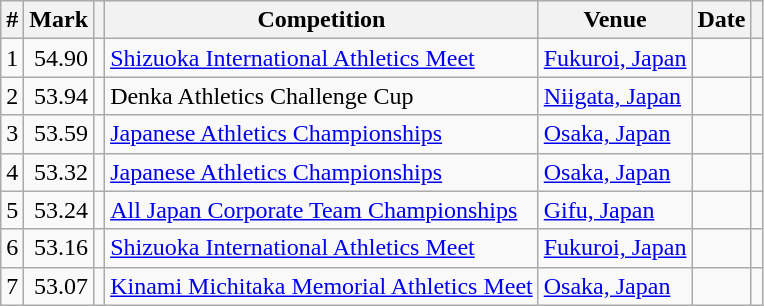<table class="wikitable sortable">
<tr>
<th>#</th>
<th>Mark</th>
<th class=unsortable></th>
<th>Competition</th>
<th>Venue</th>
<th>Date</th>
<th class=unsortable></th>
</tr>
<tr>
<td align=center>1</td>
<td align=right>54.90</td>
<td> </td>
<td><a href='#'>Shizuoka International Athletics Meet</a></td>
<td><a href='#'>Fukuroi, Japan</a></td>
<td align=right></td>
<td></td>
</tr>
<tr>
<td align=center>2</td>
<td align=right>53.94</td>
<td></td>
<td>Denka Athletics Challenge Cup</td>
<td><a href='#'>Niigata, Japan</a></td>
<td align=right></td>
<td></td>
</tr>
<tr>
<td align=center>3</td>
<td align=right>53.59</td>
<td> </td>
<td><a href='#'>Japanese Athletics Championships</a></td>
<td><a href='#'>Osaka, Japan</a></td>
<td align=right><a href='#'></a></td>
<td></td>
</tr>
<tr>
<td align=center>4</td>
<td align=right>53.32</td>
<td> </td>
<td><a href='#'>Japanese Athletics Championships</a></td>
<td><a href='#'>Osaka, Japan</a></td>
<td align=right><a href='#'></a></td>
<td></td>
</tr>
<tr>
<td align=center>5</td>
<td align=right>53.24</td>
<td></td>
<td><a href='#'>All Japan Corporate Team Championships</a></td>
<td><a href='#'>Gifu, Japan</a></td>
<td align=right></td>
<td></td>
</tr>
<tr>
<td align=center>6</td>
<td align=right>53.16</td>
<td></td>
<td><a href='#'>Shizuoka International Athletics Meet</a></td>
<td><a href='#'>Fukuroi, Japan</a></td>
<td align=right></td>
<td></td>
</tr>
<tr>
<td align=center>7</td>
<td align=right>53.07</td>
<td></td>
<td><a href='#'>Kinami Michitaka Memorial Athletics Meet</a></td>
<td><a href='#'>Osaka, Japan</a></td>
<td align=right></td>
<td></td>
</tr>
</table>
